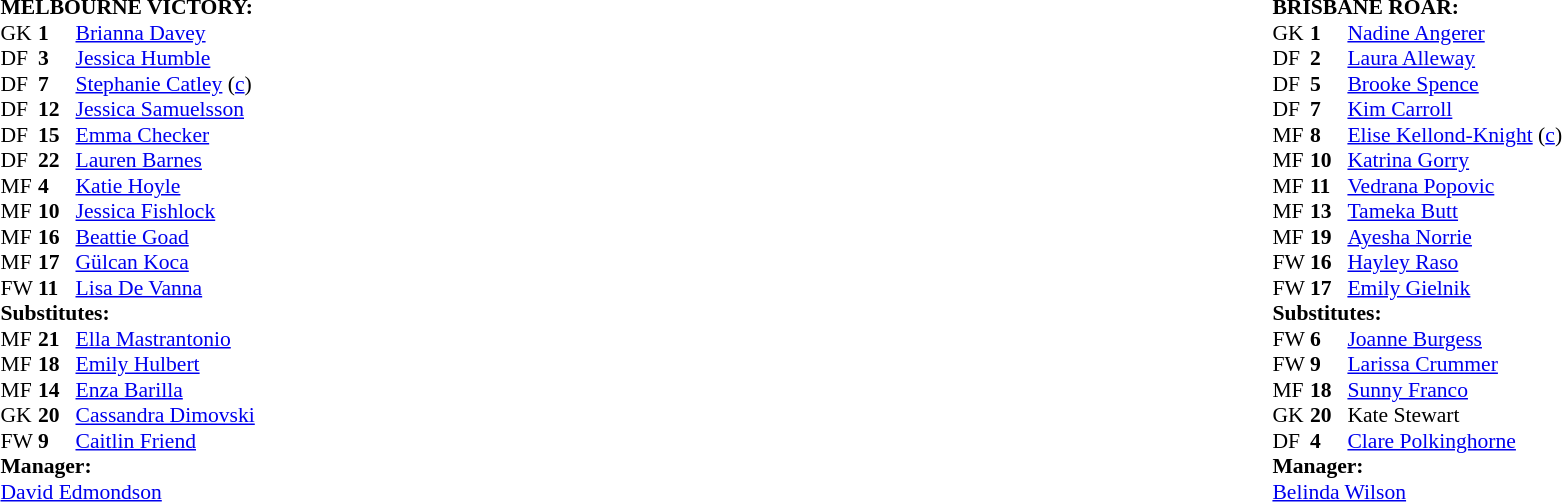<table width="100%">
<tr>
<td valign="top" width="50%"><br><table style="font-size: 90%" cellspacing="0" cellpadding="0">
<tr>
<td colspan="4"><strong>MELBOURNE VICTORY:</strong></td>
</tr>
<tr>
<th width="25"></th>
<th width="25"></th>
</tr>
<tr>
<td>GK</td>
<td><strong>1</strong></td>
<td> <a href='#'>Brianna Davey</a></td>
</tr>
<tr>
<td>DF</td>
<td><strong>3</strong></td>
<td> <a href='#'>Jessica Humble</a></td>
</tr>
<tr>
<td>DF</td>
<td><strong>7</strong></td>
<td> <a href='#'>Stephanie Catley</a> (<a href='#'>c</a>)</td>
</tr>
<tr>
<td>DF</td>
<td><strong>12</strong></td>
<td> <a href='#'>Jessica Samuelsson</a></td>
</tr>
<tr>
<td>DF</td>
<td><strong>15</strong></td>
<td> <a href='#'>Emma Checker</a></td>
</tr>
<tr>
<td>DF</td>
<td><strong>22</strong></td>
<td> <a href='#'>Lauren Barnes</a></td>
</tr>
<tr>
<td>MF</td>
<td><strong>4</strong></td>
<td> <a href='#'>Katie Hoyle</a></td>
<td></td>
<td></td>
</tr>
<tr>
<td>MF</td>
<td><strong>10</strong></td>
<td> <a href='#'>Jessica Fishlock</a></td>
</tr>
<tr>
<td>MF</td>
<td><strong>16</strong></td>
<td> <a href='#'>Beattie Goad</a></td>
<td></td>
<td></td>
</tr>
<tr>
<td>MF</td>
<td><strong>17</strong></td>
<td> <a href='#'>Gülcan Koca</a></td>
<td></td>
<td></td>
</tr>
<tr>
<td>FW</td>
<td><strong>11</strong></td>
<td> <a href='#'>Lisa De Vanna</a></td>
<td></td>
</tr>
<tr>
<td colspan=3><strong>Substitutes:</strong></td>
</tr>
<tr>
<td>MF</td>
<td><strong>21</strong></td>
<td> <a href='#'>Ella Mastrantonio</a></td>
<td></td>
<td></td>
</tr>
<tr>
<td>MF</td>
<td><strong>18</strong></td>
<td> <a href='#'>Emily Hulbert</a></td>
<td></td>
<td></td>
</tr>
<tr>
<td>MF</td>
<td><strong>14</strong></td>
<td> <a href='#'>Enza Barilla</a></td>
<td></td>
<td></td>
</tr>
<tr>
<td>GK</td>
<td><strong>20</strong></td>
<td> <a href='#'>Cassandra Dimovski</a></td>
</tr>
<tr>
<td>FW</td>
<td><strong>9</strong></td>
<td> <a href='#'>Caitlin Friend</a></td>
</tr>
<tr>
<td colspan=3><strong>Manager:</strong></td>
</tr>
<tr>
<td colspan=4> <a href='#'>David Edmondson</a></td>
</tr>
</table>
</td>
<td valign="top" width="50%"><br><table style="font-size: 90%" cellspacing="0" cellpadding="0" align=center>
<tr>
<td colspan="4"><strong>BRISBANE ROAR:</strong></td>
</tr>
<tr>
<th width="25"></th>
<th width="25"></th>
</tr>
<tr>
<td>GK</td>
<td><strong>1</strong></td>
<td> <a href='#'>Nadine Angerer</a></td>
</tr>
<tr>
<td>DF</td>
<td><strong>2</strong></td>
<td> <a href='#'>Laura Alleway</a></td>
</tr>
<tr>
<td>DF</td>
<td><strong>5</strong></td>
<td> <a href='#'>Brooke Spence</a></td>
</tr>
<tr>
<td>DF</td>
<td><strong>7</strong></td>
<td> <a href='#'>Kim Carroll</a></td>
</tr>
<tr>
<td>MF</td>
<td><strong>8</strong></td>
<td> <a href='#'>Elise Kellond-Knight</a> (<a href='#'>c</a>)</td>
<td></td>
</tr>
<tr>
<td>MF</td>
<td><strong>10</strong></td>
<td> <a href='#'>Katrina Gorry</a></td>
</tr>
<tr>
<td>MF</td>
<td><strong>11</strong></td>
<td> <a href='#'>Vedrana Popovic</a></td>
<td></td>
<td></td>
</tr>
<tr>
<td>MF</td>
<td><strong>13</strong></td>
<td> <a href='#'>Tameka Butt</a></td>
</tr>
<tr>
<td>MF</td>
<td><strong>19</strong></td>
<td> <a href='#'>Ayesha Norrie</a></td>
<td></td>
<td></td>
</tr>
<tr>
<td>FW</td>
<td><strong>16</strong></td>
<td> <a href='#'>Hayley Raso</a></td>
</tr>
<tr>
<td>FW</td>
<td><strong>17</strong></td>
<td> <a href='#'>Emily Gielnik</a></td>
<td></td>
<td></td>
</tr>
<tr>
<td colspan=3><strong>Substitutes:</strong></td>
</tr>
<tr>
<td>FW</td>
<td><strong>6</strong></td>
<td> <a href='#'>Joanne Burgess</a></td>
<td></td>
<td></td>
</tr>
<tr>
<td>FW</td>
<td><strong>9</strong></td>
<td> <a href='#'>Larissa Crummer</a></td>
<td></td>
<td></td>
</tr>
<tr>
<td>MF</td>
<td><strong>18</strong></td>
<td> <a href='#'>Sunny Franco</a></td>
<td></td>
<td></td>
</tr>
<tr>
<td>GK</td>
<td><strong>20</strong></td>
<td> Kate Stewart</td>
</tr>
<tr>
<td>DF</td>
<td><strong>4</strong></td>
<td> <a href='#'>Clare Polkinghorne</a></td>
</tr>
<tr>
<td colspan=3><strong>Manager:</strong></td>
</tr>
<tr>
<td colspan=4> <a href='#'>Belinda Wilson</a></td>
</tr>
</table>
</td>
</tr>
</table>
